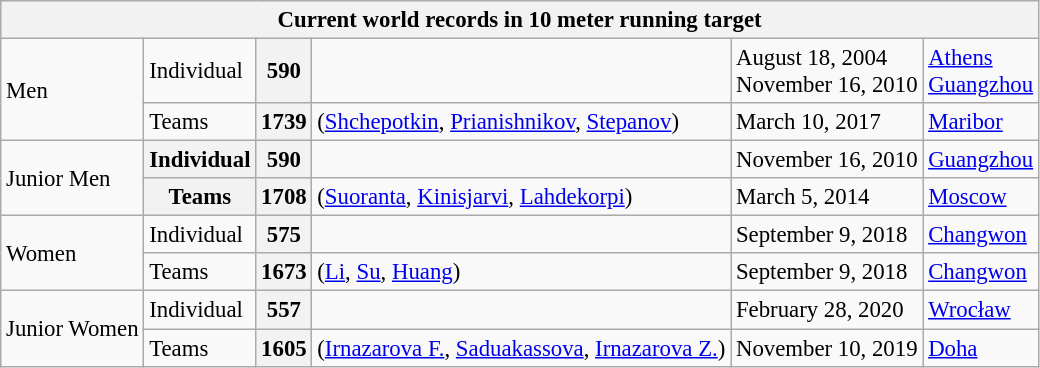<table class="wikitable" style="font-size: 95%">
<tr>
<th colspan="6">Current world records in 10 meter running target</th>
</tr>
<tr>
<td rowspan=2>Men</td>
<td>Individual</td>
<th>590</th>
<td><br></td>
<td>August 18, 2004<br>November 16, 2010</td>
<td><a href='#'>Athens</a> <br><a href='#'>Guangzhou</a> </td>
</tr>
<tr>
<td>Teams</td>
<th>1739</th>
<td> (<a href='#'>Shchepotkin</a>, <a href='#'>Prianishnikov</a>, <a href='#'>Stepanov</a>)</td>
<td>March 10, 2017</td>
<td><a href='#'>Maribor</a> </td>
</tr>
<tr>
<td rowspan=2>Junior Men</td>
<th>Individual</th>
<th>590</th>
<td></td>
<td>November 16, 2010</td>
<td><a href='#'>Guangzhou</a> </td>
</tr>
<tr>
<th>Teams</th>
<th>1708</th>
<td> (<a href='#'>Suoranta</a>, <a href='#'>Kinisjarvi</a>, <a href='#'>Lahdekorpi</a>)</td>
<td>March 5, 2014</td>
<td><a href='#'>Moscow</a> </td>
</tr>
<tr>
<td rowspan=2>Women</td>
<td>Individual</td>
<th>575</th>
<td></td>
<td>September 9, 2018</td>
<td><a href='#'>Changwon</a> </td>
</tr>
<tr>
<td>Teams</td>
<th>1673</th>
<td> (<a href='#'>Li</a>, <a href='#'>Su</a>, <a href='#'>Huang</a>)</td>
<td>September 9, 2018</td>
<td><a href='#'>Changwon</a> </td>
</tr>
<tr>
<td rowspan=2>Junior Women</td>
<td>Individual</td>
<th>557</th>
<td></td>
<td>February 28, 2020</td>
<td><a href='#'>Wrocław</a> </td>
</tr>
<tr>
<td>Teams</td>
<th>1605</th>
<td> (<a href='#'>Irnazarova F.</a>, <a href='#'>Saduakassova</a>, <a href='#'>Irnazarova Z.</a>)</td>
<td>November 10, 2019</td>
<td><a href='#'>Doha</a> </td>
</tr>
</table>
